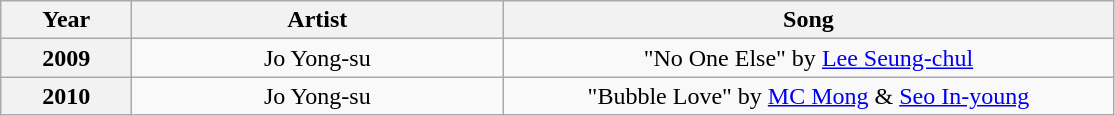<table class="wikitable plainrowheaders" style="text-align:center;">
<tr>
<th style="width:5em;">Year</th>
<th style="width:15em;">Artist</th>
<th style="width:25em;">Song</th>
</tr>
<tr>
<th>2009</th>
<td>Jo Yong-su</td>
<td>"No One Else" by <a href='#'>Lee Seung-chul</a></td>
</tr>
<tr>
<th>2010</th>
<td>Jo Yong-su</td>
<td>"Bubble Love" by <a href='#'>MC Mong</a> & <a href='#'>Seo In-young</a></td>
</tr>
</table>
